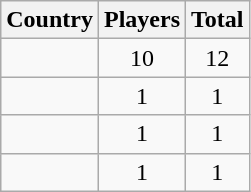<table class="sortable wikitable">
<tr>
<th>Country</th>
<th>Players</th>
<th>Total</th>
</tr>
<tr>
<td></td>
<td align=center>10</td>
<td align=center>12</td>
</tr>
<tr>
<td></td>
<td align=center>1</td>
<td align=center>1</td>
</tr>
<tr>
<td></td>
<td align=center>1</td>
<td align=center>1</td>
</tr>
<tr>
<td></td>
<td align=center>1</td>
<td align=center>1</td>
</tr>
</table>
